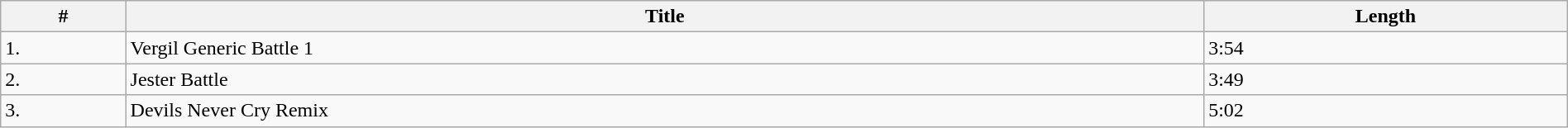<table class="wikitable" style="width:100%; margin-right:-1em;">
<tr>
<th>#</th>
<th>Title</th>
<th>Length</th>
</tr>
<tr>
<td>1.</td>
<td>Vergil Generic Battle 1</td>
<td>3:54</td>
</tr>
<tr>
<td>2.</td>
<td>Jester Battle</td>
<td>3:49</td>
</tr>
<tr>
<td>3.</td>
<td>Devils Never Cry Remix</td>
<td>5:02</td>
</tr>
</table>
